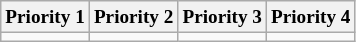<table class="wikitable" style="font-size:80%">
<tr>
<th width=25%>Priority 1</th>
<th width=25%>Priority 2</th>
<th width=25%>Priority 3</th>
<th width=25%>Priority 4</th>
</tr>
<tr>
<td valign=top></td>
<td valign=top></td>
<td valign=top></td>
<td valign=top></td>
</tr>
</table>
